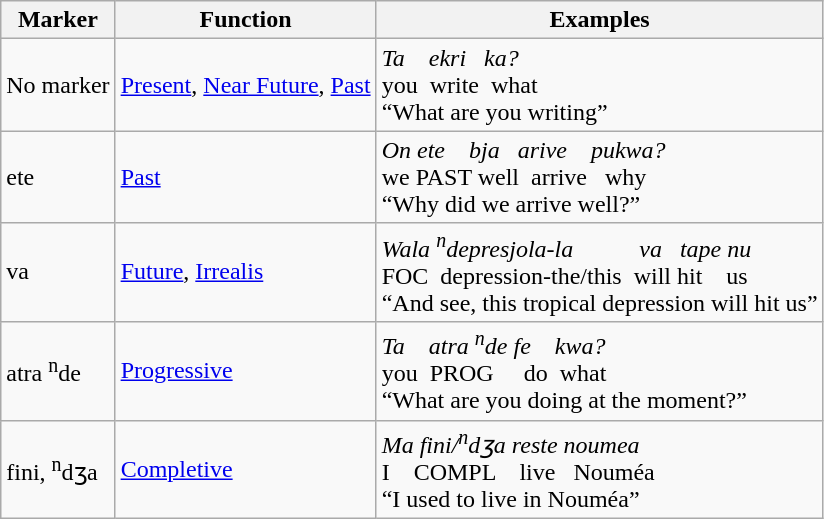<table class="wikitable">
<tr>
<th>Marker</th>
<th>Function</th>
<th>Examples</th>
</tr>
<tr>
<td>No marker</td>
<td><a href='#'>Present</a>, <a href='#'>Near Future</a>, <a href='#'>Past</a></td>
<td><em>Ta    ekri   ka?</em><br>you  write  what<br>“What are you writing”</td>
</tr>
<tr>
<td>ete</td>
<td><a href='#'>Past</a></td>
<td><em>On ete    bja   arive    pukwa?</em><br>we PAST well  arrive   why<br>“Why did we arrive well?”</td>
</tr>
<tr>
<td>va</td>
<td><a href='#'>Future</a>, <a href='#'>Irrealis</a></td>
<td><em>Wala <sup>n</sup>depresjola-la           va   tape nu</em><br>FOC  depression-the/this  will hit    us<br>“And see, this tropical depression will hit us”</td>
</tr>
<tr>
<td>atra <sup>n</sup>de</td>
<td><a href='#'>Progressive</a></td>
<td><em>Ta    atra <sup>n</sup>de fe    kwa?</em><br>you  PROG     do  what<br>“What are you doing at the moment?”</td>
</tr>
<tr>
<td>fini, <sup>n</sup>dʒa</td>
<td><a href='#'>Completive</a></td>
<td><em>Ma fini/<sup>n</sup>dʒa reste noumea</em><br>I    COMPL    live   Nouméa<br>“I used to live in Nouméa”</td>
</tr>
</table>
